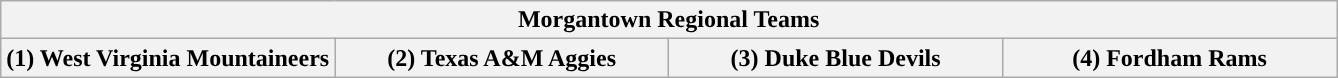<table class="wikitable">
<tr>
<th colspan=4>Morgantown Regional Teams</th>
</tr>
<tr>
<th style="width: 25%; ">(1) West Virginia Mountaineers</th>
<th style="width: 25%; ">(2) Texas A&M Aggies</th>
<th style="width: 25%; ">(3) Duke Blue Devils</th>
<th style="width: 25%; ">(4) Fordham Rams</th>
</tr>
</table>
